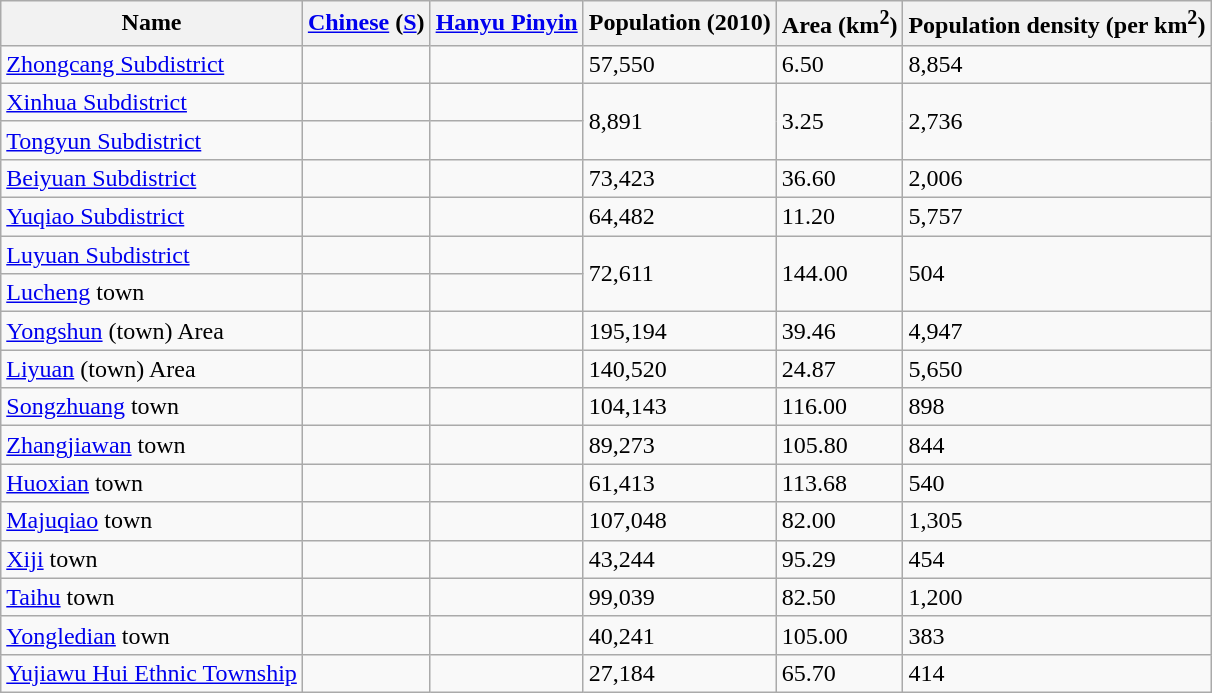<table class="wikitable sortable">
<tr>
<th>Name</th>
<th><a href='#'>Chinese</a> (<a href='#'>S</a>)</th>
<th><a href='#'>Hanyu Pinyin</a></th>
<th>Population (2010)</th>
<th>Area (km<sup>2</sup>)</th>
<th>Population density (per km<sup>2</sup>)</th>
</tr>
<tr>
<td><a href='#'>Zhongcang Subdistrict</a></td>
<td></td>
<td></td>
<td>57,550</td>
<td>6.50</td>
<td>8,854</td>
</tr>
<tr>
<td><a href='#'>Xinhua Subdistrict</a></td>
<td></td>
<td></td>
<td rowspan="2">8,891</td>
<td rowspan="2">3.25</td>
<td rowspan="2">2,736</td>
</tr>
<tr>
<td><a href='#'>Tongyun Subdistrict</a></td>
<td></td>
<td></td>
</tr>
<tr>
<td><a href='#'>Beiyuan Subdistrict</a></td>
<td></td>
<td></td>
<td>73,423</td>
<td>36.60</td>
<td>2,006</td>
</tr>
<tr>
<td><a href='#'>Yuqiao Subdistrict</a></td>
<td></td>
<td></td>
<td>64,482</td>
<td>11.20</td>
<td>5,757</td>
</tr>
<tr>
<td><a href='#'>Luyuan Subdistrict</a></td>
<td></td>
<td></td>
<td rowspan="2">72,611</td>
<td rowspan="2">144.00</td>
<td rowspan="2">504</td>
</tr>
<tr>
<td><a href='#'>Lucheng</a> town</td>
<td></td>
<td></td>
</tr>
<tr>
<td><a href='#'>Yongshun</a> (town) Area</td>
<td></td>
<td></td>
<td>195,194</td>
<td>39.46</td>
<td>4,947</td>
</tr>
<tr>
<td><a href='#'>Liyuan</a> (town) Area</td>
<td></td>
<td></td>
<td>140,520</td>
<td>24.87</td>
<td>5,650</td>
</tr>
<tr>
<td><a href='#'>Songzhuang</a> town</td>
<td></td>
<td></td>
<td>104,143</td>
<td>116.00</td>
<td>898</td>
</tr>
<tr>
<td><a href='#'>Zhangjiawan</a> town</td>
<td></td>
<td></td>
<td>89,273</td>
<td>105.80</td>
<td>844</td>
</tr>
<tr>
<td><a href='#'>Huoxian</a> town</td>
<td></td>
<td></td>
<td>61,413</td>
<td>113.68</td>
<td>540</td>
</tr>
<tr>
<td><a href='#'>Majuqiao</a> town</td>
<td></td>
<td></td>
<td>107,048</td>
<td>82.00</td>
<td>1,305</td>
</tr>
<tr>
<td><a href='#'>Xiji</a> town</td>
<td></td>
<td></td>
<td>43,244</td>
<td>95.29</td>
<td>454</td>
</tr>
<tr>
<td><a href='#'>Taihu</a> town</td>
<td></td>
<td></td>
<td>99,039</td>
<td>82.50</td>
<td>1,200</td>
</tr>
<tr>
<td><a href='#'>Yongledian</a> town</td>
<td></td>
<td></td>
<td>40,241</td>
<td>105.00</td>
<td>383</td>
</tr>
<tr>
<td><a href='#'>Yujiawu Hui Ethnic Township</a></td>
<td></td>
<td></td>
<td>27,184</td>
<td>65.70</td>
<td>414</td>
</tr>
</table>
